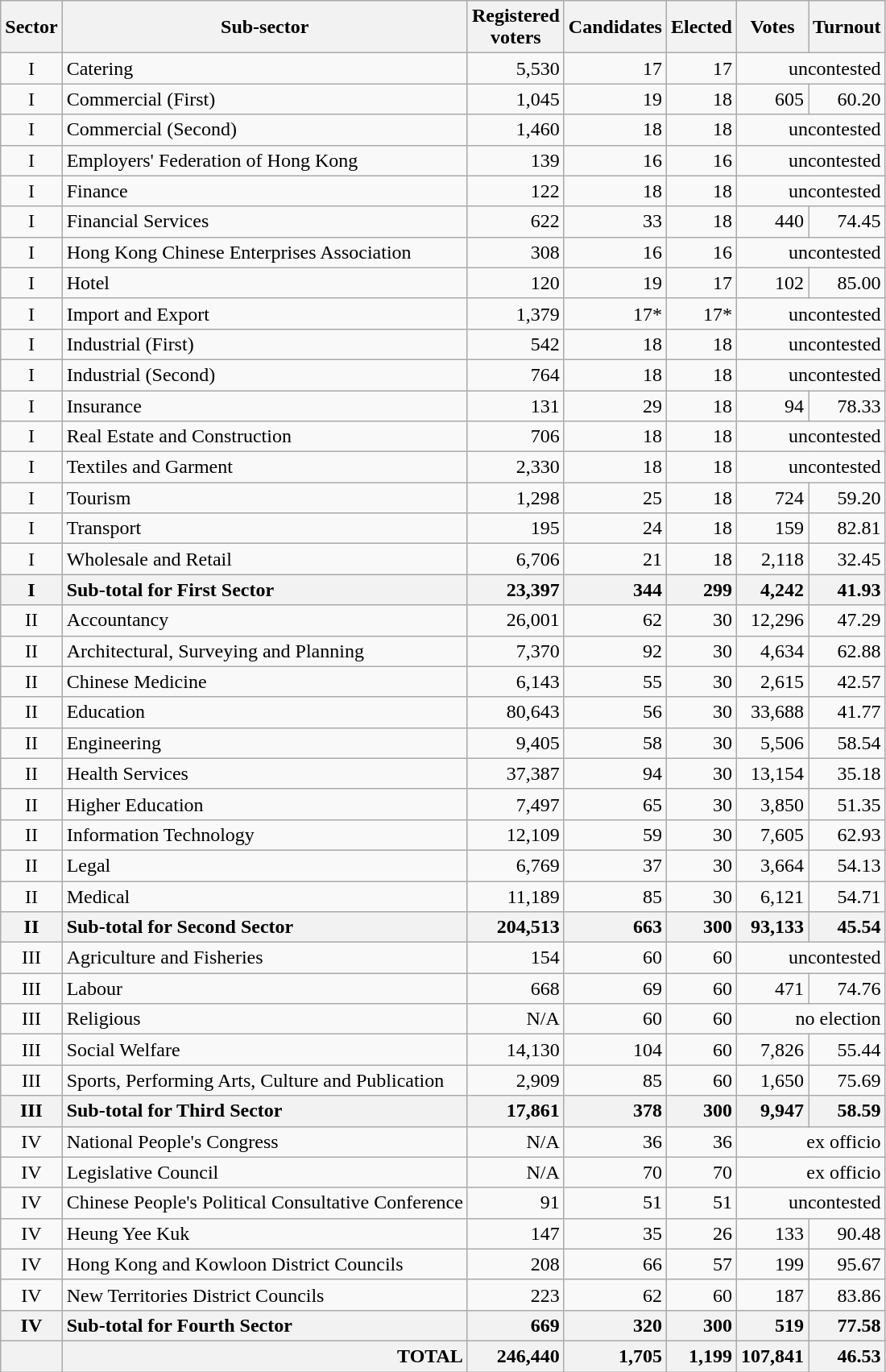<table class="wikitable" style="text-align:right;">
<tr>
<th>Sector</th>
<th>Sub-sector</th>
<th>Registered<br>voters</th>
<th>Candidates</th>
<th>Elected</th>
<th>Votes</th>
<th>Turnout</th>
</tr>
<tr>
<td align=center>I</td>
<td align=left>Catering</td>
<td>5,530</td>
<td>17</td>
<td>17</td>
<td colspan=2>uncontested</td>
</tr>
<tr>
<td align=center>I</td>
<td align=left>Commercial (First)</td>
<td>1,045</td>
<td>19</td>
<td>18</td>
<td>605</td>
<td>60.20</td>
</tr>
<tr>
<td align=center>I</td>
<td align=left>Commercial (Second)</td>
<td>1,460</td>
<td>18</td>
<td>18</td>
<td colspan=2>uncontested</td>
</tr>
<tr>
<td align=center>I</td>
<td align=left>Employers' Federation of Hong Kong</td>
<td>139</td>
<td>16</td>
<td>16</td>
<td colspan=2>uncontested</td>
</tr>
<tr>
<td align=center>I</td>
<td align=left>Finance</td>
<td>122</td>
<td>18</td>
<td>18</td>
<td colspan=2>uncontested</td>
</tr>
<tr>
<td align=center>I</td>
<td align=left>Financial Services</td>
<td>622</td>
<td>33</td>
<td>18</td>
<td>440</td>
<td>74.45</td>
</tr>
<tr>
<td align=center>I</td>
<td align=left>Hong Kong Chinese Enterprises Association</td>
<td>308</td>
<td>16</td>
<td>16</td>
<td colspan=2>uncontested</td>
</tr>
<tr>
<td align=center>I</td>
<td align=left>Hotel</td>
<td>120</td>
<td>19</td>
<td>17</td>
<td>102</td>
<td>85.00</td>
</tr>
<tr>
<td align=center>I</td>
<td align=left>Import and Export</td>
<td>1,379</td>
<td>17*</td>
<td>17*</td>
<td colspan=2>uncontested</td>
</tr>
<tr>
<td align=center>I</td>
<td align=left>Industrial (First)</td>
<td>542</td>
<td>18</td>
<td>18</td>
<td colspan=2>uncontested</td>
</tr>
<tr>
<td align=center>I</td>
<td align=left>Industrial (Second)</td>
<td>764</td>
<td>18</td>
<td>18</td>
<td colspan=2>uncontested</td>
</tr>
<tr>
<td align=center>I</td>
<td align=left>Insurance</td>
<td>131</td>
<td>29</td>
<td>18</td>
<td>94</td>
<td>78.33</td>
</tr>
<tr>
<td align=center>I</td>
<td align=left>Real Estate and Construction</td>
<td>706</td>
<td>18</td>
<td>18</td>
<td colspan=2>uncontested</td>
</tr>
<tr>
<td align=center>I</td>
<td align=left>Textiles and Garment</td>
<td>2,330</td>
<td>18</td>
<td>18</td>
<td colspan=2>uncontested</td>
</tr>
<tr>
<td align=center>I</td>
<td align=left>Tourism</td>
<td>1,298</td>
<td>25</td>
<td>18</td>
<td>724</td>
<td>59.20</td>
</tr>
<tr>
<td align=center>I</td>
<td align=left>Transport</td>
<td>195</td>
<td>24</td>
<td>18</td>
<td>159</td>
<td>82.81</td>
</tr>
<tr>
<td align=center>I</td>
<td align=left>Wholesale and Retail</td>
<td>6,706</td>
<td>21</td>
<td>18</td>
<td>2,118</td>
<td>32.45</td>
</tr>
<tr bgcolor="F2F2F2">
<td align=center><strong>I</strong></td>
<td align=left><strong>Sub-total for First Sector</strong></td>
<td><strong>23,397</strong></td>
<td><strong>344</strong></td>
<td><strong>299</strong></td>
<td><strong>4,242</strong></td>
<td><strong>41.93</strong></td>
</tr>
<tr>
<td align=center>II</td>
<td align=left>Accountancy</td>
<td>26,001</td>
<td>62</td>
<td>30</td>
<td>12,296</td>
<td>47.29</td>
</tr>
<tr>
<td align=center>II</td>
<td align=left>Architectural, Surveying and Planning</td>
<td>7,370</td>
<td>92</td>
<td>30</td>
<td>4,634</td>
<td>62.88</td>
</tr>
<tr>
<td align=center>II</td>
<td align=left>Chinese Medicine</td>
<td>6,143</td>
<td>55</td>
<td>30</td>
<td>2,615</td>
<td>42.57</td>
</tr>
<tr>
<td align=center>II</td>
<td align=left>Education</td>
<td>80,643</td>
<td>56</td>
<td>30</td>
<td>33,688</td>
<td>41.77</td>
</tr>
<tr>
<td align=center>II</td>
<td align=left>Engineering</td>
<td>9,405</td>
<td>58</td>
<td>30</td>
<td>5,506</td>
<td>58.54</td>
</tr>
<tr>
<td align=center>II</td>
<td align=left>Health Services</td>
<td>37,387</td>
<td>94</td>
<td>30</td>
<td>13,154</td>
<td>35.18</td>
</tr>
<tr>
<td align=center>II</td>
<td align=left>Higher Education</td>
<td>7,497</td>
<td>65</td>
<td>30</td>
<td>3,850</td>
<td>51.35</td>
</tr>
<tr>
<td align=center>II</td>
<td align=left>Information Technology</td>
<td>12,109</td>
<td>59</td>
<td>30</td>
<td>7,605</td>
<td>62.93</td>
</tr>
<tr>
<td align=center>II</td>
<td align=left>Legal</td>
<td>6,769</td>
<td>37</td>
<td>30</td>
<td>3,664</td>
<td>54.13</td>
</tr>
<tr>
<td align=center>II</td>
<td align=left>Medical</td>
<td>11,189</td>
<td>85</td>
<td>30</td>
<td>6,121</td>
<td>54.71</td>
</tr>
<tr bgcolor="F2F2F2">
<td align=center><strong>II</strong></td>
<td align=left><strong>Sub-total for Second Sector</strong></td>
<td><strong>204,513</strong></td>
<td><strong>663</strong></td>
<td><strong>300</strong></td>
<td><strong>93,133</strong></td>
<td><strong>45.54</strong></td>
</tr>
<tr>
<td align=center>III</td>
<td align=left>Agriculture and Fisheries</td>
<td>154</td>
<td>60</td>
<td>60</td>
<td colspan=2>uncontested</td>
</tr>
<tr>
<td align=center>III</td>
<td align=left>Labour</td>
<td>668</td>
<td>69</td>
<td>60</td>
<td>471</td>
<td>74.76</td>
</tr>
<tr>
<td align=center>III</td>
<td align=left>Religious</td>
<td>N/A</td>
<td>60</td>
<td>60</td>
<td colspan=2>no election</td>
</tr>
<tr>
<td align=center>III</td>
<td align=left>Social Welfare</td>
<td>14,130</td>
<td>104</td>
<td>60</td>
<td>7,826</td>
<td>55.44</td>
</tr>
<tr>
<td align=center>III</td>
<td align=left>Sports, Performing Arts, Culture and Publication</td>
<td>2,909</td>
<td>85</td>
<td>60</td>
<td>1,650</td>
<td>75.69</td>
</tr>
<tr bgcolor="F2F2F2">
<td align=center><strong>III</strong></td>
<td align=left><strong>Sub-total for Third Sector</strong></td>
<td><strong>17,861</strong></td>
<td><strong>378</strong></td>
<td><strong>300</strong></td>
<td><strong>9,947</strong></td>
<td><strong>58.59</strong></td>
</tr>
<tr>
<td align=center>IV</td>
<td align=left>National People's Congress</td>
<td>N/A</td>
<td>36</td>
<td>36</td>
<td colspan=2>ex officio</td>
</tr>
<tr>
<td align=center>IV</td>
<td align=left>Legislative Council</td>
<td>N/A</td>
<td>70</td>
<td>70</td>
<td colspan=2>ex officio</td>
</tr>
<tr>
<td align=center>IV</td>
<td align=left>Chinese People's Political Consultative Conference</td>
<td>91</td>
<td>51</td>
<td>51</td>
<td colspan=2>uncontested</td>
</tr>
<tr>
<td align=center>IV</td>
<td align=left>Heung Yee Kuk</td>
<td>147</td>
<td>35</td>
<td>26</td>
<td>133</td>
<td>90.48</td>
</tr>
<tr>
<td align=center>IV</td>
<td align=left>Hong Kong and Kowloon District Councils</td>
<td>208</td>
<td>66</td>
<td>57</td>
<td>199</td>
<td>95.67</td>
</tr>
<tr>
<td align=center>IV</td>
<td align=left>New Territories District Councils</td>
<td>223</td>
<td>62</td>
<td>60</td>
<td>187</td>
<td>83.86</td>
</tr>
<tr bgcolor="F2F2F2">
<td align=center><strong>IV</strong></td>
<td align=left><strong>Sub-total for Fourth Sector</strong></td>
<td><strong>669</strong></td>
<td><strong>320</strong></td>
<td><strong>300</strong></td>
<td><strong>519</strong></td>
<td><strong>77.58</strong></td>
</tr>
<tr bgcolor="F2F2F2">
<td></td>
<td><strong>TOTAL</strong></td>
<td><strong>246,440</strong></td>
<td><strong>1,705</strong></td>
<td><strong>1,199</strong></td>
<td><strong>107,841</strong></td>
<td><strong>46.53</strong></td>
</tr>
</table>
